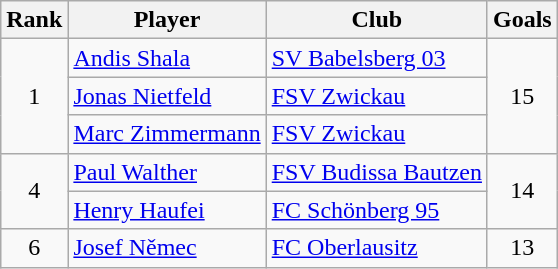<table class="wikitable sortable" style="text-align:center">
<tr>
<th>Rank</th>
<th>Player</th>
<th>Club</th>
<th>Goals</th>
</tr>
<tr>
<td rowspan=3>1</td>
<td align="left"> <a href='#'>Andis Shala</a></td>
<td align="left"><a href='#'>SV Babelsberg 03</a></td>
<td rowspan=3>15</td>
</tr>
<tr>
<td align="left"> <a href='#'>Jonas Nietfeld</a></td>
<td align="left"><a href='#'>FSV Zwickau</a></td>
</tr>
<tr>
<td align="left"> <a href='#'>Marc Zimmermann</a></td>
<td align="left"><a href='#'>FSV Zwickau</a></td>
</tr>
<tr>
<td rowspan=2>4</td>
<td align="left"> <a href='#'>Paul Walther</a></td>
<td align="left"><a href='#'>FSV Budissa Bautzen</a></td>
<td rowspan=2>14</td>
</tr>
<tr>
<td align="left"> <a href='#'>Henry Haufei</a></td>
<td align="left"><a href='#'>FC Schönberg 95</a></td>
</tr>
<tr>
<td>6</td>
<td align="left"> <a href='#'>Josef Němec</a></td>
<td align="left"><a href='#'>FC Oberlausitz</a></td>
<td>13</td>
</tr>
</table>
